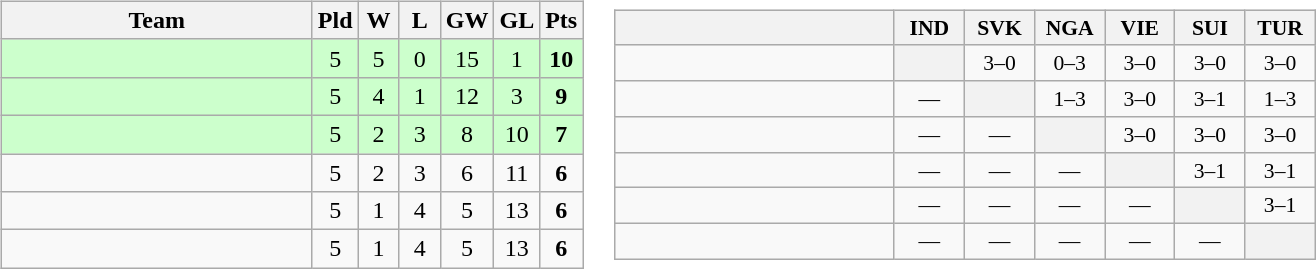<table>
<tr>
<td><br><table class="wikitable" style="text-align:center">
<tr>
<th width=200>Team</th>
<th width=20>Pld</th>
<th width=20>W</th>
<th width=20>L</th>
<th width=20>GW</th>
<th width=20>GL</th>
<th width=20>Pts</th>
</tr>
<tr bgcolor=ccffcc>
<td style="text-align:left;"></td>
<td>5</td>
<td>5</td>
<td>0</td>
<td>15</td>
<td>1</td>
<td><strong>10</strong></td>
</tr>
<tr bgcolor=ccffcc>
<td style="text-align:left;"></td>
<td>5</td>
<td>4</td>
<td>1</td>
<td>12</td>
<td>3</td>
<td><strong>9</strong></td>
</tr>
<tr bgcolor=ccffcc>
<td style="text-align:left;"></td>
<td>5</td>
<td>2</td>
<td>3</td>
<td>8</td>
<td>10</td>
<td><strong>7</strong></td>
</tr>
<tr>
<td style="text-align:left;"></td>
<td>5</td>
<td>2</td>
<td>3</td>
<td>6</td>
<td>11</td>
<td><strong>6</strong></td>
</tr>
<tr>
<td style="text-align:left;"></td>
<td>5</td>
<td>1</td>
<td>4</td>
<td>5</td>
<td>13</td>
<td><strong>6</strong></td>
</tr>
<tr>
<td style="text-align:left;"></td>
<td>5</td>
<td>1</td>
<td>4</td>
<td>5</td>
<td>13</td>
<td><strong>6</strong></td>
</tr>
</table>
</td>
<td><br><table class="wikitable" style="text-align:center; font-size:90%">
<tr>
<th width="180"> </th>
<th width="40">IND</th>
<th width="40">SVK</th>
<th width="40">NGA</th>
<th width="40">VIE</th>
<th width="40">SUI</th>
<th width="40">TUR</th>
</tr>
<tr>
<td style="text-align:left;"></td>
<th></th>
<td>3–0</td>
<td>0–3</td>
<td>3–0</td>
<td>3–0</td>
<td>3–0</td>
</tr>
<tr>
<td style="text-align:left;"></td>
<td>—</td>
<th></th>
<td>1–3</td>
<td>3–0</td>
<td>3–1</td>
<td>1–3</td>
</tr>
<tr>
<td style="text-align:left;"></td>
<td>—</td>
<td>—</td>
<th></th>
<td>3–0</td>
<td>3–0</td>
<td>3–0</td>
</tr>
<tr>
<td style="text-align:left;"></td>
<td>—</td>
<td>—</td>
<td>—</td>
<th></th>
<td>3–1</td>
<td>3–1</td>
</tr>
<tr>
<td style="text-align:left;"></td>
<td>—</td>
<td>—</td>
<td>—</td>
<td>—</td>
<th></th>
<td>3–1</td>
</tr>
<tr>
<td style="text-align:left;"></td>
<td>—</td>
<td>—</td>
<td>—</td>
<td>—</td>
<td>—</td>
<th></th>
</tr>
</table>
</td>
</tr>
</table>
